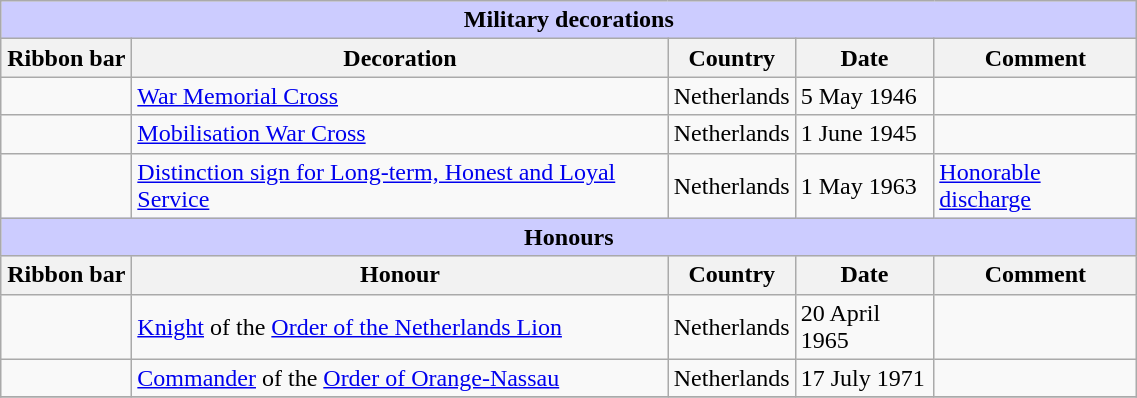<table class="wikitable" style="width:60%;">
<tr style="background:#ccf; text-align:center;">
<td colspan=5><strong>Military decorations</strong></td>
</tr>
<tr>
<th style="width:80px;">Ribbon bar</th>
<th>Decoration</th>
<th>Country</th>
<th>Date</th>
<th>Comment</th>
</tr>
<tr>
<td></td>
<td><a href='#'>War Memorial Cross</a></td>
<td>Netherlands</td>
<td>5 May 1946</td>
<td></td>
</tr>
<tr>
<td></td>
<td><a href='#'>Mobilisation War Cross</a></td>
<td>Netherlands</td>
<td>1 June 1945</td>
<td></td>
</tr>
<tr>
<td></td>
<td><a href='#'>Distinction sign for Long-term, Honest and Loyal Service</a></td>
<td>Netherlands</td>
<td>1 May 1963</td>
<td><a href='#'>Honorable discharge</a></td>
</tr>
<tr style="background:#ccf; text-align:center;">
<td colspan=5><strong>Honours</strong></td>
</tr>
<tr>
<th style="width:80px;">Ribbon bar</th>
<th>Honour</th>
<th>Country</th>
<th>Date</th>
<th>Comment</th>
</tr>
<tr>
<td></td>
<td><a href='#'>Knight</a> of the <a href='#'>Order of the Netherlands Lion</a></td>
<td>Netherlands</td>
<td>20 April 1965</td>
<td></td>
</tr>
<tr>
<td></td>
<td><a href='#'>Commander</a> of the <a href='#'>Order of Orange-Nassau</a></td>
<td>Netherlands</td>
<td>17 July 1971</td>
<td></td>
</tr>
<tr>
</tr>
</table>
